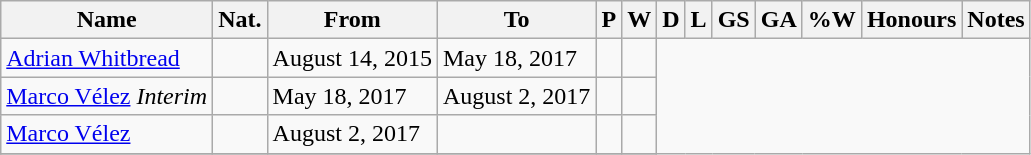<table class="wikitable sortable" style="text-align: center">
<tr>
<th>Name</th>
<th>Nat.</th>
<th class="unsortable">From</th>
<th class="unsortable">To</th>
<th abbr="TOTAL OF MATCHES PLAYED">P</th>
<th abbr="MATCHES WON">W</th>
<th abbr="MATCHES DRAWN">D</th>
<th abbr="MATCHES LOST">L</th>
<th abbr="GOALS SCORED">GS</th>
<th abbr="GOAL AGAINST">GA</th>
<th abbr="PERCENTAGE OF MATCHES WON">%W</th>
<th abbr="HONOURS">Honours</th>
<th abbr="NOTES">Notes</th>
</tr>
<tr>
<td align=left><a href='#'>Adrian Whitbread</a></td>
<td align=left></td>
<td align=left>August 14, 2015</td>
<td align=left>May 18, 2017<br></td>
<td></td>
<td></td>
</tr>
<tr>
<td align=left><a href='#'>Marco Vélez</a> <em>Interim</em></td>
<td align=left></td>
<td align=left>May 18, 2017</td>
<td align=left>August 2, 2017 <br></td>
<td></td>
<td></td>
</tr>
<tr>
<td align=left><a href='#'>Marco Vélez</a></td>
<td align=left></td>
<td align=left>August 2, 2017 </td>
<td align=left><br></td>
<td></td>
<td></td>
</tr>
<tr>
</tr>
</table>
